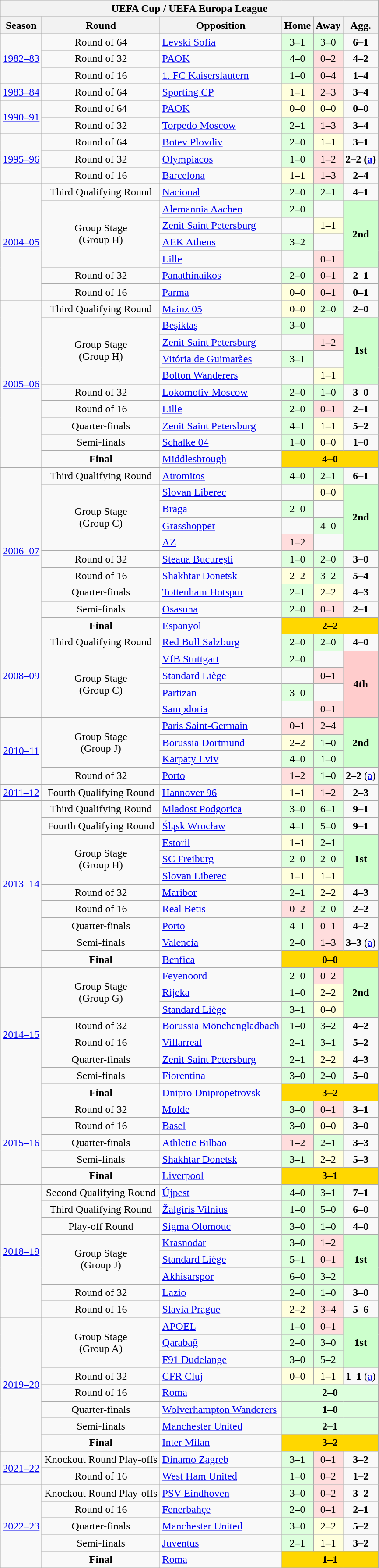<table class="wikitable collapsible">
<tr>
<th colspan="6" width="560">UEFA Cup / UEFA Europa League</th>
</tr>
<tr>
<th>Season</th>
<th>Round</th>
<th>Opposition</th>
<th>Home</th>
<th>Away</th>
<th>Agg.</th>
</tr>
<tr>
<td style="text-align:center;" rowspan="3"><a href='#'>1982–83</a></td>
<td style="text-align:center;">Round of 64</td>
<td> <a href='#'>Levski Sofia</a></td>
<td style="text-align:center; background:#dfd;">3–1</td>
<td style="text-align:center; background:#dfd;">3–0</td>
<td style="text-align:center;"><strong>6–1</strong></td>
</tr>
<tr>
<td style="text-align:center;">Round of 32</td>
<td> <a href='#'>PAOK</a></td>
<td style="text-align:center; background:#dfd;">4–0</td>
<td style="text-align:center; background:#fdd;">0–2</td>
<td style="text-align:center;"><strong>4–2</strong></td>
</tr>
<tr>
<td style="text-align:center;">Round of 16</td>
<td> <a href='#'>1. FC Kaiserslautern</a></td>
<td style="text-align:center; background:#dfd;">1–0</td>
<td style="text-align:center; background:#fdd;">0–4</td>
<td style="text-align:center;"><strong>1–4</strong></td>
</tr>
<tr>
<td style="text-align:center;"><a href='#'>1983–84</a></td>
<td style="text-align:center;">Round of 64</td>
<td> <a href='#'>Sporting CP</a></td>
<td style="text-align:center; background:#ffd;">1–1</td>
<td style="text-align:center; background:#fdd;">2–3</td>
<td style="text-align:center;"><strong>3–4</strong></td>
</tr>
<tr>
<td style="text-align:center;" rowspan="2"><a href='#'>1990–91</a></td>
<td style="text-align:center;">Round of 64</td>
<td> <a href='#'>PAOK</a></td>
<td style="text-align:center; background:#ffd;">0–0</td>
<td style="text-align:center; background:#ffd;">0–0</td>
<td style="text-align:center;"><strong>0–0 </strong></td>
</tr>
<tr>
<td style="text-align:center;">Round of 32</td>
<td> <a href='#'>Torpedo Moscow</a></td>
<td style="text-align:center; background:#dfd;">2–1</td>
<td style="text-align:center; background:#fdd;">1–3</td>
<td style="text-align:center;"><strong>3–4</strong></td>
</tr>
<tr>
<td style="text-align:center;" rowspan="3"><a href='#'>1995–96</a></td>
<td style="text-align:center;">Round of 64</td>
<td> <a href='#'>Botev Plovdiv</a></td>
<td style="text-align:center; background:#dfd;">2–0</td>
<td style="text-align:center; background:#ffd;">1–1</td>
<td style="text-align:center;"><strong>3–1</strong></td>
</tr>
<tr>
<td style="text-align:center;">Round of 32</td>
<td> <a href='#'>Olympiacos</a></td>
<td style="text-align:center; background:#dfd;">1–0</td>
<td style="text-align:center; background:#fdd;">1–2 </td>
<td style="text-align:center;"><strong>2–2 (<a href='#'>a</a>)</strong></td>
</tr>
<tr>
<td style="text-align:center;">Round of 16</td>
<td> <a href='#'>Barcelona</a></td>
<td style="text-align:center; background:#ffd;">1–1</td>
<td style="text-align:center; background:#fdd;">1–3</td>
<td style="text-align:center;"><strong>2–4</strong></td>
</tr>
<tr>
<td style="text-align:center;" rowspan="7"><a href='#'>2004–05</a></td>
<td style="text-align:center;">Third Qualifying Round</td>
<td> <a href='#'>Nacional</a></td>
<td style="text-align:center; background:#dfd;">2–0</td>
<td style="text-align:center; background:#dfd;">2–1</td>
<td style="text-align:center;"><strong>4–1</strong></td>
</tr>
<tr>
<td rowspan="4" style="text-align:center;">Group Stage<br>(Group H)</td>
<td> <a href='#'>Alemannia Aachen</a></td>
<td style="text-align:center; background:#dfd;">2–0</td>
<td></td>
<td rowspan="4" style="text-align:center;background:#ccffcc"><strong>2nd</strong></td>
</tr>
<tr>
<td> <a href='#'>Zenit Saint Petersburg</a></td>
<td></td>
<td style="text-align:center; background:#ffd;">1–1</td>
</tr>
<tr>
<td> <a href='#'>AEK Athens</a></td>
<td style="text-align:center; background:#dfd;">3–2</td>
<td></td>
</tr>
<tr>
<td> <a href='#'>Lille</a></td>
<td></td>
<td style="text-align:center; background:#fdd;">0–1</td>
</tr>
<tr>
<td style="text-align:center;">Round of 32</td>
<td> <a href='#'>Panathinaikos</a></td>
<td style="text-align:center; background:#dfd;">2–0</td>
<td style="text-align:center; background:#fdd;">0–1</td>
<td style="text-align:center;"><strong>2–1</strong></td>
</tr>
<tr>
<td style="text-align:center;">Round of 16</td>
<td> <a href='#'>Parma</a></td>
<td style="text-align:center; background:#ffd;">0–0</td>
<td style="text-align:center; background:#fdd;">0–1</td>
<td style="text-align:center;"><strong>0–1</strong></td>
</tr>
<tr>
<td style="text-align:center;" rowspan="10"><a href='#'>2005–06</a></td>
<td style="text-align:center;">Third Qualifying Round</td>
<td> <a href='#'>Mainz 05</a></td>
<td style="text-align:center; background:#ffd;">0–0</td>
<td style="text-align:center; background:#dfd;">2–0</td>
<td style="text-align:center;"><strong>2–0</strong></td>
</tr>
<tr>
<td rowspan="4" style="text-align:center;">Group Stage<br>(Group H)</td>
<td> <a href='#'>Beşiktaş</a></td>
<td style="text-align:center; background:#dfd;">3–0</td>
<td></td>
<td rowspan="4" style="text-align:center;background:#ccffcc"><strong>1st</strong></td>
</tr>
<tr>
<td> <a href='#'>Zenit Saint Petersburg</a></td>
<td></td>
<td style="text-align:center; background:#fdd;">1–2</td>
</tr>
<tr>
<td> <a href='#'>Vitória de Guimarães</a></td>
<td style="text-align:center; background:#dfd;">3–1</td>
<td></td>
</tr>
<tr>
<td> <a href='#'>Bolton Wanderers</a></td>
<td></td>
<td style="text-align:center; background:#ffd;">1–1</td>
</tr>
<tr>
<td style="text-align:center;">Round of 32</td>
<td> <a href='#'>Lokomotiv Moscow</a></td>
<td style="text-align:center; background:#dfd;">2–0</td>
<td style="text-align:center; background:#dfd;">1–0</td>
<td style="text-align:center;"><strong>3–0</strong></td>
</tr>
<tr>
<td style="text-align:center;">Round of 16</td>
<td> <a href='#'>Lille</a></td>
<td style="text-align:center; background:#dfd;">2–0</td>
<td style="text-align:center; background:#fdd;">0–1</td>
<td style="text-align:center;"><strong>2–1</strong></td>
</tr>
<tr>
<td style="text-align:center;">Quarter-finals</td>
<td> <a href='#'>Zenit Saint Petersburg</a></td>
<td style="text-align:center; background:#dfd;">4–1</td>
<td style="text-align:center; background:#ffd;">1–1</td>
<td style="text-align:center;"><strong>5–2</strong></td>
</tr>
<tr>
<td style="text-align:center;">Semi-finals</td>
<td> <a href='#'>Schalke 04</a></td>
<td style="text-align:center; background:#dfd;">1–0 </td>
<td style="text-align:center; background:#ffd;">0–0</td>
<td style="text-align:center;"><strong>1–0</strong></td>
</tr>
<tr>
<td style="text-align:center;"><strong>Final</strong></td>
<td> <a href='#'>Middlesbrough</a></td>
<td colspan=3; bgcolor=Gold style="text-align:center;"><strong>4–0</strong></td>
</tr>
<tr>
<td style="text-align:center;" rowspan="10"><a href='#'>2006–07</a></td>
<td style="text-align:center;">Third Qualifying Round</td>
<td> <a href='#'>Atromitos</a></td>
<td style="text-align:center; background:#dfd;">4–0</td>
<td style="text-align:center; background:#dfd;">2–1</td>
<td style="text-align:center;"><strong>6–1</strong></td>
</tr>
<tr>
<td rowspan="4" style="text-align:center;">Group Stage<br>(Group C)</td>
<td> <a href='#'>Slovan Liberec</a></td>
<td></td>
<td style="text-align:center; background:#ffd;">0–0</td>
<td rowspan="4" style="text-align:center;background:#ccffcc"><strong>2nd</strong></td>
</tr>
<tr>
<td> <a href='#'>Braga</a></td>
<td style="text-align:center; background:#dfd;">2–0</td>
<td></td>
</tr>
<tr>
<td> <a href='#'>Grasshopper</a></td>
<td></td>
<td style="text-align:center; background:#dfd;">4–0</td>
</tr>
<tr>
<td> <a href='#'>AZ</a></td>
<td style="text-align:center; background:#fdd;">1–2</td>
<td></td>
</tr>
<tr>
<td style="text-align:center;">Round of 32</td>
<td> <a href='#'>Steaua București</a></td>
<td style="text-align:center; background:#dfd;">1–0</td>
<td style="text-align:center; background:#dfd;">2–0</td>
<td style="text-align:center;"><strong>3–0</strong></td>
</tr>
<tr>
<td style="text-align:center;">Round of 16</td>
<td> <a href='#'>Shakhtar Donetsk</a></td>
<td style="text-align:center; background:#ffd;">2–2</td>
<td style="text-align:center; background:#dfd;">3–2 </td>
<td style="text-align:center;"><strong>5–4</strong></td>
</tr>
<tr>
<td style="text-align:center;">Quarter-finals</td>
<td> <a href='#'>Tottenham Hotspur</a></td>
<td style="text-align:center; background:#dfd;">2–1</td>
<td style="text-align:center; background:#ffd;">2–2</td>
<td style="text-align:center;"><strong>4–3</strong></td>
</tr>
<tr>
<td style="text-align:center;">Semi-finals</td>
<td> <a href='#'>Osasuna</a></td>
<td style="text-align:center; background:#dfd;">2–0</td>
<td style="text-align:center; background:#fdd;">0–1</td>
<td style="text-align:center;"><strong>2–1</strong></td>
</tr>
<tr>
<td style="text-align:center;"><strong>Final</strong></td>
<td> <a href='#'>Espanyol</a></td>
<td colspan=3; bgcolor=Gold style="text-align:center;"><strong>2–2</strong>  <strong></strong></td>
</tr>
<tr>
<td style="text-align:center;" rowspan="5"><a href='#'>2008–09</a></td>
<td style="text-align:center;">Third Qualifying Round</td>
<td> <a href='#'>Red Bull Salzburg</a></td>
<td style="text-align:center; background:#dfd;">2–0</td>
<td style="text-align:center; background:#dfd;">2–0</td>
<td style="text-align:center;"><strong>4–0</strong></td>
</tr>
<tr>
<td rowspan="4" style="text-align:center;">Group Stage<br>(Group C)</td>
<td> <a href='#'>VfB Stuttgart</a></td>
<td style="text-align:center; background:#dfd;">2–0</td>
<td></td>
<td rowspan="4" style="text-align:center;background:#ffcccc"><strong>4th</strong></td>
</tr>
<tr>
<td> <a href='#'>Standard Liège</a></td>
<td></td>
<td style="text-align:center; background:#fdd;">0–1</td>
</tr>
<tr>
<td> <a href='#'>Partizan</a></td>
<td style="text-align:center; background:#dfd;">3–0</td>
<td></td>
</tr>
<tr>
<td> <a href='#'>Sampdoria</a></td>
<td></td>
<td style="text-align:center; background:#fdd;">0–1</td>
</tr>
<tr>
<td rowspan="4" style="text-align:center;"><a href='#'>2010–11</a></td>
<td style="text-align:center;" rowspan="3">Group Stage<br>(Group J)</td>
<td> <a href='#'>Paris Saint-Germain</a></td>
<td style="text-align:center; background:#fdd;">0–1</td>
<td style="text-align:center; background:#fdd;">2–4</td>
<td style="text-align:center;" rowspan="3" bgcolor="#ccffcc"><strong>2nd</strong></td>
</tr>
<tr>
<td> <a href='#'>Borussia Dortmund</a></td>
<td style="text-align:center; background:#ffd;">2–2</td>
<td style="text-align:center; background:#dfd;">1–0</td>
</tr>
<tr>
<td> <a href='#'>Karpaty Lviv</a></td>
<td style="text-align:center; background:#dfd;">4–0</td>
<td style="text-align:center; background:#dfd;">1–0</td>
</tr>
<tr>
<td style="text-align:center;">Round of 32</td>
<td> <a href='#'>Porto</a></td>
<td style="text-align:center; background:#fdd;">1–2</td>
<td style="text-align:center; background:#dfd;">1–0</td>
<td style="text-align:center;"><strong>2–2</strong> (<a href='#'>a</a>)</td>
</tr>
<tr>
<td style="text-align:center;"><a href='#'>2011–12</a></td>
<td style="text-align:center;">Fourth Qualifying Round</td>
<td> <a href='#'>Hannover 96</a></td>
<td style="text-align:center; background:#ffd;">1–1</td>
<td style="text-align:center; background:#fdd;">1–2</td>
<td style="text-align:center;"><strong>2–3</strong></td>
</tr>
<tr>
<td rowspan="10" style="text-align:center;"><a href='#'>2013–14</a></td>
<td style="text-align:center;">Third Qualifying Round</td>
<td> <a href='#'>Mladost Podgorica</a></td>
<td style="text-align:center; background:#dfd;">3–0</td>
<td style="text-align:center; background:#dfd;">6–1</td>
<td style="text-align:center;"><strong>9–1</strong></td>
</tr>
<tr>
<td style="text-align:center;">Fourth Qualifying Round</td>
<td> <a href='#'>Śląsk Wrocław</a></td>
<td style="text-align:center; background:#dfd;">4–1</td>
<td style="text-align:center; background:#dfd;">5–0</td>
<td style="text-align:center;"><strong>9–1</strong></td>
</tr>
<tr>
<td style="text-align:center;" rowspan="3">Group Stage<br>(Group H)</td>
<td> <a href='#'>Estoril</a></td>
<td style="text-align:center; background:#ffd;">1–1</td>
<td style="text-align:center; background:#dfd;">2–1</td>
<td style="text-align:center;" rowspan="3" bgcolor="#ccffcc"><strong>1st</strong></td>
</tr>
<tr>
<td> <a href='#'>SC Freiburg</a></td>
<td style="text-align:center; background:#dfd;">2–0</td>
<td style="text-align:center; background:#dfd;">2–0</td>
</tr>
<tr>
<td> <a href='#'>Slovan Liberec</a></td>
<td style="text-align:center; background:#ffd;">1–1</td>
<td style="text-align:center; background:#ffd;">1–1</td>
</tr>
<tr>
<td style="text-align:center;">Round of 32</td>
<td> <a href='#'>Maribor</a></td>
<td style="text-align:center; background:#dfd;">2–1</td>
<td style="text-align:center; background:#ffd;">2–2</td>
<td style="text-align:center;"><strong>4–3</strong></td>
</tr>
<tr>
<td style="text-align:center;">Round of 16</td>
<td> <a href='#'>Real Betis</a></td>
<td style="text-align:center; background:#fdd;">0–2 </td>
<td style="text-align:center; background:#dfd;">2–0</td>
<td style="text-align:center;"><strong>2–2 </strong></td>
</tr>
<tr>
<td style="text-align:center;">Quarter-finals</td>
<td> <a href='#'>Porto</a></td>
<td style="text-align:center; background:#dfd;">4–1</td>
<td style="text-align:center; background:#fdd;">0–1</td>
<td style="text-align:center;"><strong>4–2</strong></td>
</tr>
<tr>
<td style="text-align:center;">Semi-finals</td>
<td> <a href='#'>Valencia</a></td>
<td style="text-align:center; background:#dfd;">2–0</td>
<td style="text-align:center; background:#fdd;">1–3</td>
<td style="text-align:center;"><strong>3–3</strong> (<a href='#'>a</a>)</td>
</tr>
<tr>
<td style="text-align:center;"><strong>Final</strong></td>
<td> <a href='#'>Benfica</a></td>
<td colspan=3; bgcolor=Gold style="text-align:center;"><strong>0–0</strong>  <strong></strong></td>
</tr>
<tr>
<td rowspan="8" style="text-align:center;"><a href='#'>2014–15</a></td>
<td style="text-align:center;" rowspan="3">Group Stage<br>(Group G)</td>
<td> <a href='#'>Feyenoord</a></td>
<td style="text-align:center; background:#dfd;">2–0</td>
<td style="text-align:center; background:#fdd;">0–2</td>
<td style="text-align:center;" rowspan="3" bgcolor="#ccffcc"><strong>2nd</strong></td>
</tr>
<tr>
<td> <a href='#'>Rijeka</a></td>
<td style="text-align:center; background:#dfd;">1–0</td>
<td style="text-align:center; background:#ffd;">2–2</td>
</tr>
<tr>
<td> <a href='#'>Standard Liège</a></td>
<td style="text-align:center; background:#dfd;">3–1</td>
<td style="text-align:center; background:#ffd;">0–0</td>
</tr>
<tr>
<td style="text-align:center;">Round of 32</td>
<td> <a href='#'>Borussia Mönchengladbach</a></td>
<td style="text-align:center; background:#dfd;">1–0</td>
<td style="text-align:center; background:#dfd;">3–2</td>
<td style="text-align:center;"><strong>4–2</strong></td>
</tr>
<tr>
<td style="text-align:center;">Round of 16</td>
<td> <a href='#'>Villarreal</a></td>
<td style="text-align:center; background:#dfd;">2–1</td>
<td style="text-align:center; background:#dfd;">3–1</td>
<td style="text-align:center;"><strong>5–2</strong></td>
</tr>
<tr>
<td style="text-align:center;">Quarter-finals</td>
<td> <a href='#'>Zenit Saint Petersburg</a></td>
<td style="text-align:center; background:#dfd;">2–1</td>
<td style="text-align:center; background:#ffd;">2–2</td>
<td style="text-align:center;"><strong>4–3</strong></td>
</tr>
<tr>
<td style="text-align:center;">Semi-finals</td>
<td> <a href='#'>Fiorentina</a></td>
<td style="text-align:center; background:#dfd;">3–0</td>
<td style="text-align:center; background:#dfd;">2–0</td>
<td style="text-align:center;"><strong>5–0</strong></td>
</tr>
<tr>
<td style="text-align:center;"><strong>Final</strong></td>
<td> <a href='#'>Dnipro Dnipropetrovsk</a></td>
<td colspan=3; bgcolor=Gold style="text-align:center;"><strong>3–2</strong></td>
</tr>
<tr>
<td rowspan="5" style="text-align:center;"><a href='#'>2015–16</a></td>
<td style="text-align:center;">Round of 32</td>
<td> <a href='#'>Molde</a></td>
<td style="text-align:center; background:#dfd;">3–0</td>
<td style="text-align:center; background:#fdd;">0–1</td>
<td style="text-align:center;"><strong>3–1</strong></td>
</tr>
<tr>
<td style="text-align:center;">Round of 16</td>
<td> <a href='#'>Basel</a></td>
<td style="text-align:center; background:#dfd;">3–0</td>
<td style="text-align:center; background:#ffd;">0–0</td>
<td style="text-align:center;"><strong>3–0</strong></td>
</tr>
<tr>
<td style="text-align:center;">Quarter-finals</td>
<td> <a href='#'>Athletic Bilbao</a></td>
<td style="text-align:center; background:#fdd;">1–2 </td>
<td style="text-align:center; background:#dfd;">2–1</td>
<td style="text-align:center;"><strong>3–3 </strong></td>
</tr>
<tr>
<td style="text-align:center;">Semi-finals</td>
<td> <a href='#'>Shakhtar Donetsk</a></td>
<td style="text-align:center; background:#dfd;">3–1</td>
<td style="text-align:center; background:#ffd;">2–2</td>
<td style="text-align:center;"><strong>5–3</strong></td>
</tr>
<tr>
<td style="text-align:center;"><strong>Final</strong></td>
<td> <a href='#'>Liverpool</a></td>
<td colspan=3; bgcolor=Gold style="text-align:center;"><strong>3–1</strong></td>
</tr>
<tr>
<td rowspan="8" style="text-align:center;"><a href='#'>2018–19</a></td>
<td style="text-align:center;">Second Qualifying Round</td>
<td> <a href='#'>Újpest</a></td>
<td style="text-align:center; background:#dfd;">4–0</td>
<td style="text-align:center; background:#dfd;">3–1</td>
<td style="text-align:center;"><strong>7–1</strong></td>
</tr>
<tr>
<td style="text-align:center;">Third Qualifying Round</td>
<td> <a href='#'>Žalgiris Vilnius</a></td>
<td style="text-align:center; background:#dfd;">1–0</td>
<td style="text-align:center; background:#dfd;">5–0</td>
<td style="text-align:center;"><strong>6–0</strong></td>
</tr>
<tr>
<td style="text-align:center;">Play-off Round</td>
<td> <a href='#'>Sigma Olomouc</a></td>
<td style="text-align:center; background:#dfd;">3–0</td>
<td style="text-align:center; background:#dfd;">1–0</td>
<td style="text-align:center;"><strong>4–0</strong></td>
</tr>
<tr>
<td style="text-align:center;" rowspan="3">Group Stage<br>(Group J)</td>
<td> <a href='#'>Krasnodar</a></td>
<td style="text-align:center; background:#dfd;">3–0</td>
<td style="text-align:center; background:#fdd;">1–2</td>
<td style="text-align:center;" rowspan="3" bgcolor="#ccffcc"><strong>1st</strong></td>
</tr>
<tr>
<td> <a href='#'>Standard Liège</a></td>
<td style="text-align:center; background:#dfd;">5–1</td>
<td style="text-align:center; background:#fdd;">0–1</td>
</tr>
<tr>
<td> <a href='#'>Akhisarspor</a></td>
<td style="text-align:center; background:#dfd;">6–0</td>
<td style="text-align:center; background:#dfd;">3–2</td>
</tr>
<tr>
<td style="text-align:center;">Round of 32</td>
<td> <a href='#'>Lazio</a></td>
<td style="text-align:center; background:#dfd;">2–0</td>
<td style="text-align:center; background:#dfd;">1–0</td>
<td style="text-align:center;"><strong>3–0</strong></td>
</tr>
<tr>
<td style="text-align:center;">Round of 16</td>
<td> <a href='#'>Slavia Prague</a></td>
<td style="text-align:center; background:#ffd;">2–2</td>
<td style="text-align:center; background:#fdd;">3–4 </td>
<td style="text-align:center;"><strong>5–6</strong></td>
</tr>
<tr>
<td rowspan="8" style="text-align:center;"><a href='#'>2019–20</a></td>
<td style="text-align:center;" rowspan="3">Group Stage<br>(Group A)</td>
<td> <a href='#'>APOEL</a></td>
<td style="text-align:center; background:#dfd;">1–0</td>
<td style="text-align:center; background:#fdd;">0–1</td>
<td style="text-align:center;" rowspan="3" bgcolor="#ccffcc"><strong>1st</strong></td>
</tr>
<tr>
<td> <a href='#'>Qarabağ</a></td>
<td style="text-align:center; background:#dfd;">2–0</td>
<td style="text-align:center; background:#dfd;">3–0</td>
</tr>
<tr>
<td> <a href='#'>F91 Dudelange</a></td>
<td style="text-align:center; background:#dfd;">3–0</td>
<td style="text-align:center; background:#dfd;">5–2</td>
</tr>
<tr>
<td style="text-align:center;">Round of 32</td>
<td> <a href='#'>CFR Cluj</a></td>
<td style="text-align:center; background:#ffd;">0–0</td>
<td style="text-align:center; background:#ffd;">1–1</td>
<td style="text-align:center;"><strong>1–1</strong> (<a href='#'>a</a>)</td>
</tr>
<tr>
<td style="text-align:center;">Round of 16</td>
<td> <a href='#'>Roma</a></td>
<td colspan="3" style="text-align:center; background:#dfd;"><strong>2–0</strong></td>
</tr>
<tr>
<td style="text-align:center;">Quarter-finals</td>
<td> <a href='#'>Wolverhampton Wanderers</a></td>
<td colspan="3" style="text-align:center; background:#dfd;"><strong>1–0</strong></td>
</tr>
<tr>
<td style="text-align:center;">Semi-finals</td>
<td> <a href='#'>Manchester United</a></td>
<td colspan="3" style="text-align:center; background:#dfd;"><strong>2–1</strong></td>
</tr>
<tr>
<td style="text-align:center;"><strong>Final</strong></td>
<td> <a href='#'>Inter Milan</a></td>
<td colspan="3" ; bgcolor=Gold style="text-align:center;"><strong>3–2</strong></td>
</tr>
<tr>
<td rowspan="2" style="text-align:center;"><a href='#'>2021–22</a></td>
<td style="text-align:center;">Knockout Round Play-offs</td>
<td> <a href='#'>Dinamo Zagreb</a></td>
<td style="text-align:center; background:#dfd;">3–1</td>
<td style="text-align:center; background:#fdd;">0–1</td>
<td style="text-align:center;"><strong>3–2</strong></td>
</tr>
<tr>
<td style="text-align:center;">Round of 16</td>
<td> <a href='#'>West Ham United</a></td>
<td style="text-align:center; background:#dfd;">1–0</td>
<td style="text-align:center; background:#fdd;">0–2 </td>
<td style="text-align:center;"><strong>1–2</strong></td>
</tr>
<tr>
<td rowspan="5" style="text-align:center;"><a href='#'>2022–23</a></td>
<td style="text-align:center;">Knockout Round Play-offs</td>
<td> <a href='#'>PSV Eindhoven</a></td>
<td style="text-align:center; background:#dfd;">3–0</td>
<td style="text-align:center; background:#fdd;">0–2</td>
<td style="text-align:center;"><strong>3–2</strong></td>
</tr>
<tr>
<td style="text-align:center;">Round of 16</td>
<td> <a href='#'>Fenerbahçe</a></td>
<td style="text-align:center; background:#dfd;">2–0</td>
<td style="text-align:center; background:#fdd;">0–1</td>
<td style="text-align:center;"><strong>2–1</strong></td>
</tr>
<tr>
<td style="text-align:center;">Quarter-finals</td>
<td> <a href='#'>Manchester United</a></td>
<td style="text-align:center; background:#dfd;">3–0</td>
<td style="text-align:center; background:#ffd;">2–2</td>
<td style="text-align:center;"><strong>5–2</strong></td>
</tr>
<tr>
<td style="text-align:center;">Semi-finals</td>
<td> <a href='#'>Juventus</a></td>
<td style="text-align:center; background:#dfd;">2–1 </td>
<td style="text-align:center; background:#ffd;">1–1</td>
<td style="text-align:center;"><strong>3–2</strong></td>
</tr>
<tr>
<td style="text-align:center;"><strong>Final</strong></td>
<td> <a href='#'>Roma</a></td>
<td colspan=3; bgcolor=Gold style="text-align:center;"><strong>1–1</strong>  <strong></strong></td>
</tr>
</table>
